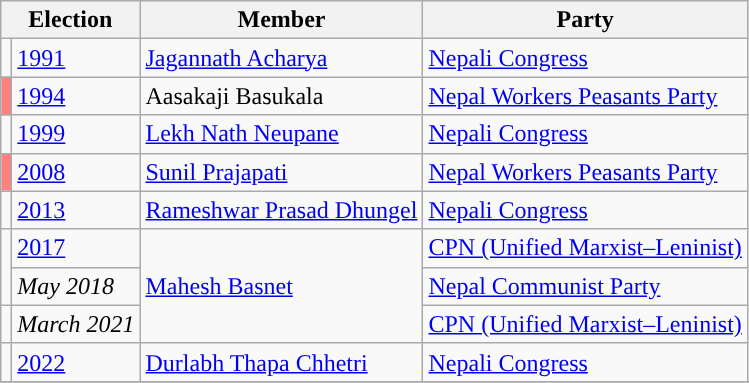<table class="wikitable">
<tr>
<th colspan="2">Election</th>
<th>Member</th>
<th>Party</th>
</tr>
<tr>
<td style="background-color:"></td>
<td><a href='#'>1991</a></td>
<td><a href='#'>Jagannath Acharya</a></td>
<td><a href='#'>Nepali Congress</a></td>
</tr>
<tr>
<td style="background-color:#FF8080"></td>
<td><a href='#'>1994</a></td>
<td>Aasakaji Basukala</td>
<td><a href='#'>Nepal Workers Peasants Party</a></td>
</tr>
<tr>
<td style="background-color:"></td>
<td><a href='#'>1999</a></td>
<td><a href='#'>Lekh Nath Neupane</a></td>
<td><a href='#'>Nepali Congress</a></td>
</tr>
<tr>
<td style="background-color:#FF8080"></td>
<td><a href='#'>2008</a></td>
<td><a href='#'>Sunil Prajapati</a></td>
<td><a href='#'>Nepal Workers Peasants Party</a></td>
</tr>
<tr>
<td style="background-color:"></td>
<td><a href='#'>2013</a></td>
<td><a href='#'>Rameshwar Prasad Dhungel</a></td>
<td><a href='#'>Nepali Congress</a></td>
</tr>
<tr>
<td rowspan="2" style="background-color:"></td>
<td><a href='#'>2017</a></td>
<td rowspan="3"><a href='#'>Mahesh Basnet</a></td>
<td><a href='#'>CPN (Unified Marxist–Leninist)</a></td>
</tr>
<tr>
<td><em>May 2018</em></td>
<td><a href='#'>Nepal Communist Party</a></td>
</tr>
<tr>
<td></td>
<td><em>March 2021</em></td>
<td><a href='#'>CPN (Unified Marxist–Leninist)</a></td>
</tr>
<tr>
<td style="background-color:"></td>
<td><a href='#'>2022</a></td>
<td><a href='#'>Durlabh Thapa Chhetri</a></td>
<td><a href='#'>Nepali Congress</a></td>
</tr>
<tr>
</tr>
</table>
